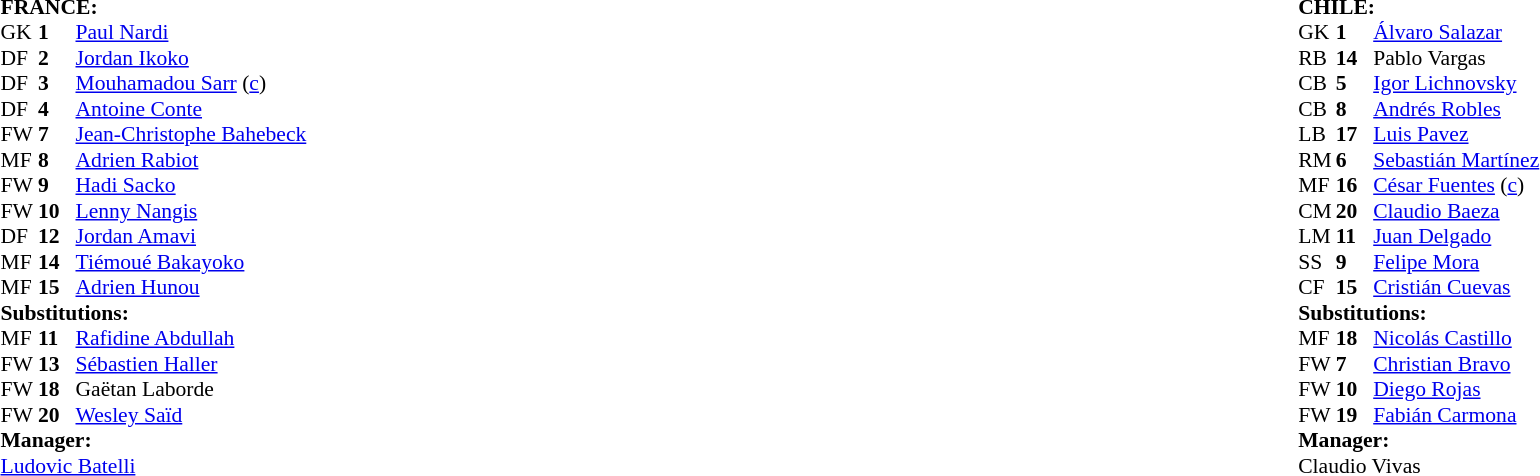<table width="100%">
<tr>
<td valign="top" width="50%"><br><table style="font-size: 90%" cellspacing="0" cellpadding="0">
<tr>
<td colspan=4><br><strong>FRANCE:</strong></td>
</tr>
<tr>
<th width="25"></th>
<th width="25"></th>
</tr>
<tr>
<td>GK</td>
<td><strong>1</strong></td>
<td><a href='#'>Paul Nardi</a></td>
</tr>
<tr>
<td>DF</td>
<td><strong>2</strong></td>
<td><a href='#'>Jordan Ikoko</a> </td>
</tr>
<tr>
<td>DF</td>
<td><strong>3</strong></td>
<td><a href='#'>Mouhamadou Sarr</a> (<a href='#'>c</a>)</td>
</tr>
<tr>
<td>DF</td>
<td><strong>4</strong></td>
<td><a href='#'>Antoine Conte</a></td>
</tr>
<tr>
<td>FW</td>
<td><strong>7</strong></td>
<td><a href='#'>Jean-Christophe Bahebeck</a> </td>
</tr>
<tr>
<td>MF</td>
<td><strong>8</strong></td>
<td><a href='#'>Adrien Rabiot</a> </td>
</tr>
<tr>
<td>FW</td>
<td><strong>9</strong></td>
<td><a href='#'>Hadi Sacko</a> </td>
</tr>
<tr>
<td>FW</td>
<td><strong>10</strong></td>
<td><a href='#'>Lenny Nangis</a> </td>
</tr>
<tr>
<td>DF</td>
<td><strong>12</strong></td>
<td><a href='#'>Jordan Amavi</a>  </td>
</tr>
<tr>
<td>MF</td>
<td><strong>14</strong></td>
<td><a href='#'>Tiémoué Bakayoko</a> </td>
</tr>
<tr>
<td>MF</td>
<td><strong>15</strong></td>
<td><a href='#'>Adrien Hunou</a></td>
</tr>
<tr>
<td colspan=3><strong>Substitutions:</strong></td>
</tr>
<tr>
<td>MF</td>
<td><strong>11</strong></td>
<td><a href='#'>Rafidine Abdullah</a></td>
<td></td>
<td></td>
</tr>
<tr>
<td>FW</td>
<td><strong>13</strong></td>
<td><a href='#'>Sébastien Haller</a></td>
<td></td>
<td></td>
</tr>
<tr>
<td>FW</td>
<td><strong>18</strong></td>
<td>Gaëtan Laborde</td>
<td></td>
<td></td>
</tr>
<tr>
<td>FW</td>
<td><strong>20</strong></td>
<td><a href='#'>Wesley Saïd</a></td>
<td></td>
<td></td>
</tr>
<tr>
<td colspan=3><strong>Manager:</strong></td>
</tr>
<tr>
<td colspan=3> <a href='#'>Ludovic Batelli</a></td>
</tr>
</table>
</td>
<td valign="top"></td>
<td valign="top" width="50%"><br><table style="font-size: 90%" cellspacing="0" cellpadding="0" align="center">
<tr>
<td colspan=4><br><strong>CHILE:</strong></td>
</tr>
<tr>
<th width=25></th>
<th width=25></th>
</tr>
<tr>
<td>GK</td>
<td><strong>1</strong></td>
<td><a href='#'>Álvaro Salazar</a></td>
</tr>
<tr>
<td>RB</td>
<td><strong>14</strong></td>
<td>Pablo Vargas</td>
</tr>
<tr>
<td>CB</td>
<td><strong>5</strong></td>
<td><a href='#'>Igor Lichnovsky</a></td>
</tr>
<tr>
<td>CB</td>
<td><strong>8</strong></td>
<td><a href='#'>Andrés Robles</a></td>
</tr>
<tr>
<td>LB</td>
<td><strong>17</strong></td>
<td><a href='#'>Luis Pavez</a></td>
</tr>
<tr>
<td>RM</td>
<td><strong>6</strong></td>
<td><a href='#'>Sebastián Martínez</a></td>
<td></td>
<td></td>
</tr>
<tr>
<td>MF</td>
<td><strong>16</strong></td>
<td><a href='#'>César Fuentes</a> (<a href='#'>c</a>)</td>
</tr>
<tr>
<td>CM</td>
<td><strong>20</strong></td>
<td><a href='#'>Claudio Baeza</a></td>
<td></td>
<td></td>
</tr>
<tr>
<td>LM</td>
<td><strong>11</strong></td>
<td><a href='#'>Juan Delgado</a></td>
</tr>
<tr>
<td>SS</td>
<td><strong>9</strong></td>
<td><a href='#'>Felipe Mora</a></td>
<td></td>
<td></td>
</tr>
<tr>
<td>CF</td>
<td><strong>15</strong></td>
<td><a href='#'>Cristián Cuevas</a></td>
<td></td>
<td></td>
</tr>
<tr>
<td colspan=3><strong>Substitutions:</strong></td>
</tr>
<tr>
<td>MF</td>
<td><strong>18</strong></td>
<td><a href='#'>Nicolás Castillo</a></td>
<td></td>
<td></td>
</tr>
<tr>
<td>FW</td>
<td><strong>7</strong></td>
<td><a href='#'>Christian Bravo</a></td>
<td></td>
<td></td>
</tr>
<tr>
<td>FW</td>
<td><strong>10</strong></td>
<td><a href='#'>Diego Rojas</a></td>
<td></td>
<td></td>
</tr>
<tr>
<td>FW</td>
<td><strong>19</strong></td>
<td><a href='#'>Fabián Carmona</a></td>
<td></td>
<td></td>
</tr>
<tr>
<td colspan=3><strong>Manager:</strong></td>
</tr>
<tr>
<td colspan=3> Claudio Vivas</td>
</tr>
</table>
</td>
</tr>
</table>
